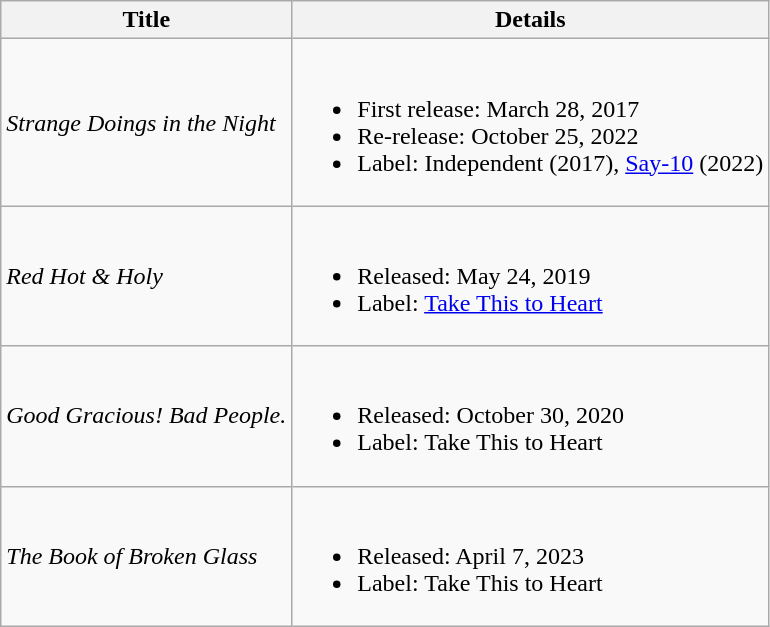<table class="wikitable">
<tr>
<th>Title</th>
<th>Details</th>
</tr>
<tr>
<td><em>Strange Doings in the Night</em></td>
<td><br><ul><li>First release: March 28, 2017</li><li>Re-release: October 25, 2022</li><li>Label: Independent (2017), <a href='#'>Say-10</a> (2022)</li></ul></td>
</tr>
<tr>
<td><em>Red Hot & Holy</em></td>
<td><br><ul><li>Released: May 24, 2019</li><li>Label: <a href='#'>Take This to Heart</a></li></ul></td>
</tr>
<tr>
<td><em>Good Gracious! Bad People.</em></td>
<td><br><ul><li>Released: October 30, 2020</li><li>Label: Take This to Heart</li></ul></td>
</tr>
<tr>
<td><em>The Book of Broken Glass</em></td>
<td><br><ul><li>Released: April 7, 2023</li><li>Label: Take This to Heart</li></ul></td>
</tr>
</table>
